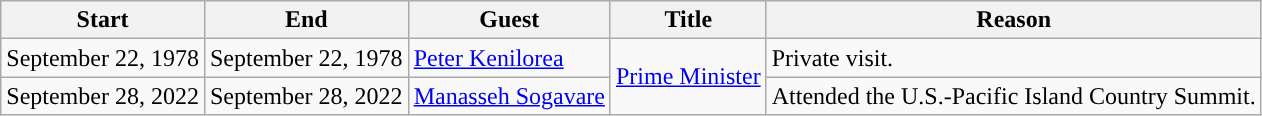<table class="wikitable sortable">
<tr>
<th>Start</th>
<th>End</th>
<th>Guest</th>
<th>Title</th>
<th>Reason</th>
</tr>
<tr>
<td>September 22, 1978</td>
<td>September 22, 1978</td>
<td><a href='#'>Peter Kenilorea</a></td>
<td rowspan=2><a href='#'>Prime Minister</a></td>
<td>Private visit.</td>
</tr>
<tr>
<td>September 28, 2022</td>
<td>September 28, 2022</td>
<td><a href='#'>Manasseh Sogavare</a></td>
<td>Attended the U.S.-Pacific Island Country Summit.</td>
</tr>
</table>
